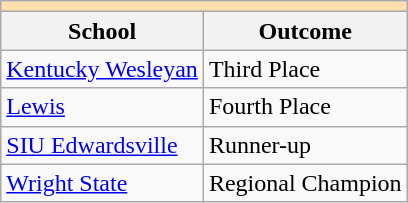<table class="wikitable" style="float:left; margin-right:1em;">
<tr>
<th colspan="3" style="background:#ffdead;"></th>
</tr>
<tr>
<th>School</th>
<th>Outcome</th>
</tr>
<tr>
<td><a href='#'>Kentucky Wesleyan</a></td>
<td>Third Place</td>
</tr>
<tr>
<td><a href='#'>Lewis</a></td>
<td>Fourth Place</td>
</tr>
<tr>
<td><a href='#'>SIU Edwardsville</a></td>
<td>Runner-up</td>
</tr>
<tr>
<td><a href='#'>Wright State</a></td>
<td>Regional Champion</td>
</tr>
</table>
